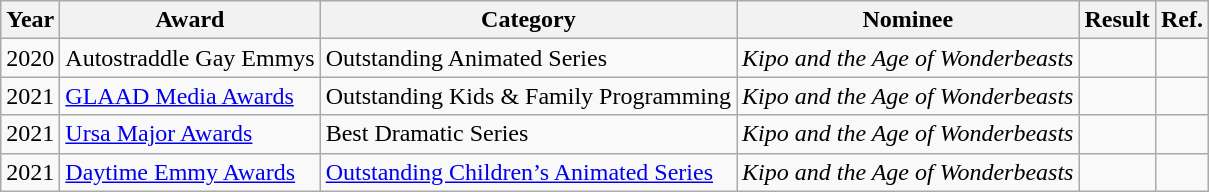<table class="wikitable sortable">
<tr>
<th>Year</th>
<th>Award</th>
<th>Category</th>
<th>Nominee</th>
<th>Result</th>
<th>Ref.</th>
</tr>
<tr>
<td>2020</td>
<td>Autostraddle Gay Emmys</td>
<td>Outstanding Animated Series</td>
<td><em>Kipo and the Age of Wonderbeasts</em></td>
<td></td>
<td></td>
</tr>
<tr>
<td>2021</td>
<td><a href='#'>GLAAD Media Awards</a></td>
<td>Outstanding Kids & Family Programming</td>
<td><em>Kipo and the Age of Wonderbeasts</em></td>
<td></td>
<td></td>
</tr>
<tr>
<td>2021</td>
<td><a href='#'>Ursa Major Awards</a></td>
<td>Best Dramatic Series</td>
<td><em>Kipo and the Age of Wonderbeasts</em></td>
<td></td>
<td></td>
</tr>
<tr>
<td>2021</td>
<td><a href='#'>Daytime Emmy Awards</a></td>
<td><a href='#'>Outstanding Children’s Animated Series</a></td>
<td><em>Kipo and the Age of Wonderbeasts</em></td>
<td></td>
<td></td>
</tr>
</table>
